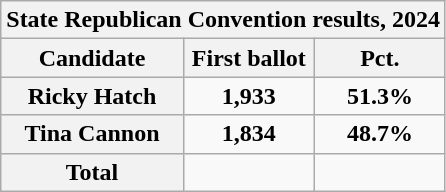<table class="wikitable sortable plainrowheaders">
<tr>
<th colspan="5" >State Republican Convention results, 2024</th>
</tr>
<tr style="background:#eee; text-align:center;">
<th scope="col">Candidate</th>
<th scope="col" style="width: 5em">First ballot</th>
<th scope="col" style="width: 5em">Pct.</th>
</tr>
<tr>
<th scope="row">Ricky Hatch</th>
<td style="text-align:center;"><strong>1,933</strong></td>
<td style="text-align:center;"><strong>51.3%</strong></td>
</tr>
<tr>
<th scope="row">Tina Cannon</th>
<td style="text-align:center;"><strong>1,834</strong></td>
<td style="text-align:center;"><strong>48.7%</strong></td>
</tr>
<tr>
<th scope="row"><strong>Total</strong></th>
<td style="text-align:center;"><strong></strong></td>
<td style="text-align:center;"><strong></strong></td>
</tr>
</table>
